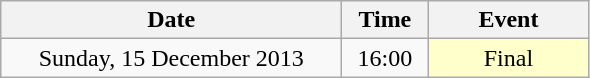<table class = "wikitable" style="text-align:center;">
<tr>
<th width=220>Date</th>
<th width=50>Time</th>
<th width=100>Event</th>
</tr>
<tr>
<td>Sunday, 15 December 2013</td>
<td>16:00</td>
<td bgcolor=ffffcc>Final</td>
</tr>
</table>
